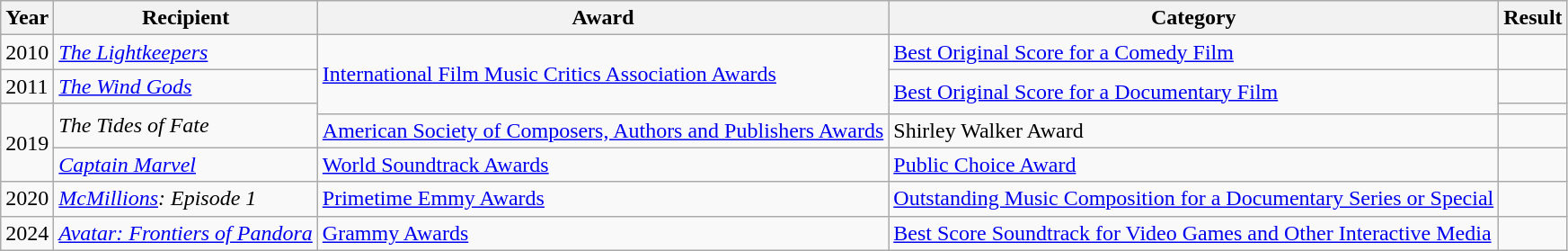<table class="wikitable">
<tr>
<th>Year</th>
<th>Recipient</th>
<th>Award</th>
<th>Category</th>
<th>Result</th>
</tr>
<tr>
<td>2010</td>
<td><em><a href='#'>The Lightkeepers</a></em></td>
<td rowspan="3"><a href='#'>International Film Music Critics Association Awards</a></td>
<td><a href='#'>Best Original Score for a Comedy Film</a></td>
<td></td>
</tr>
<tr>
<td>2011</td>
<td><em><a href='#'>The Wind Gods</a></em></td>
<td rowspan="2"><a href='#'>Best Original Score for a Documentary Film</a></td>
<td></td>
</tr>
<tr>
<td rowspan="3">2019</td>
<td rowspan="2"><em>The Tides of Fate</em></td>
<td></td>
</tr>
<tr>
<td><a href='#'>American Society of Composers, Authors and Publishers Awards</a></td>
<td>Shirley Walker Award</td>
<td></td>
</tr>
<tr>
<td><em><a href='#'>Captain Marvel</a></em></td>
<td><a href='#'>World Soundtrack Awards</a></td>
<td><a href='#'>Public Choice Award</a></td>
<td></td>
</tr>
<tr>
<td>2020</td>
<td><em><a href='#'>McMillions</a>: Episode 1</em></td>
<td><a href='#'>Primetime Emmy Awards</a></td>
<td><a href='#'>Outstanding Music Composition for a Documentary Series or Special</a></td>
<td></td>
</tr>
<tr>
<td>2024</td>
<td><em><a href='#'>Avatar: Frontiers of Pandora</a></em></td>
<td><a href='#'>Grammy Awards</a></td>
<td><a href='#'>Best Score Soundtrack for Video Games and Other Interactive Media</a></td>
<td></td>
</tr>
</table>
